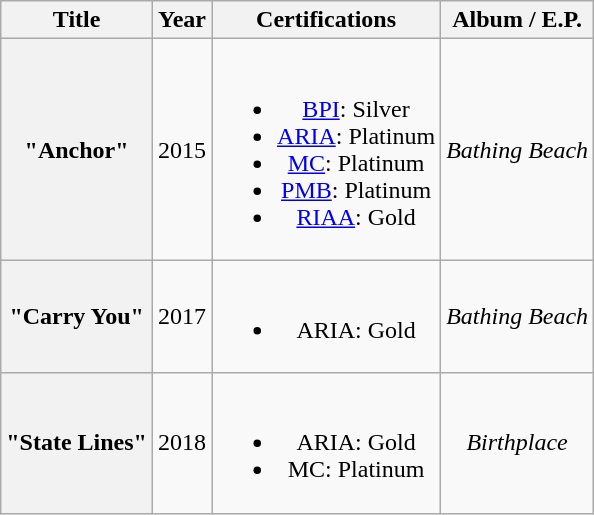<table class="wikitable plainrowheaders" style="text-align:center;">
<tr>
<th rowspan="1" scope="col">Title</th>
<th rowspan="1" scope="col">Year</th>
<th rowspan="1" scope="col">Certifications</th>
<th rowspan="1" scope="col">Album / E.P.</th>
</tr>
<tr>
<th scope="row">"Anchor"</th>
<td>2015</td>
<td><br><ul><li><a href='#'>BPI</a>: Silver</li><li><a href='#'>ARIA</a>: Platinum</li><li><a href='#'>MC</a>: Platinum</li><li><a href='#'>PMB</a>: Platinum</li><li><a href='#'>RIAA</a>: Gold</li></ul></td>
<td><em>Bathing Beach</em></td>
</tr>
<tr>
<th scope="row">"Carry You"</th>
<td>2017</td>
<td><br><ul><li>ARIA: Gold</li></ul></td>
<td><em>Bathing Beach</em></td>
</tr>
<tr>
<th scope="row">"State Lines"</th>
<td>2018</td>
<td><br><ul><li>ARIA: Gold</li><li>MC: Platinum</li></ul></td>
<td><em>Birthplace</em></td>
</tr>
</table>
